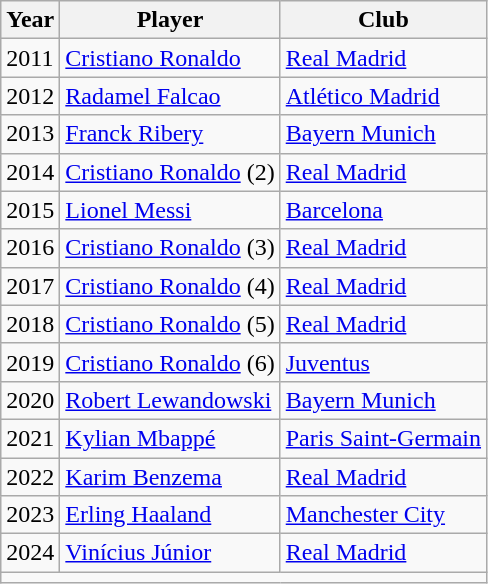<table class="wikitable">
<tr>
<th>Year</th>
<th>Player</th>
<th>Club</th>
</tr>
<tr>
<td>2011</td>
<td> <a href='#'>Cristiano Ronaldo</a></td>
<td> <a href='#'>Real Madrid</a></td>
</tr>
<tr>
<td>2012</td>
<td> <a href='#'>Radamel Falcao</a></td>
<td> <a href='#'>Atlético Madrid</a></td>
</tr>
<tr>
<td>2013</td>
<td> <a href='#'>Franck Ribery</a></td>
<td> <a href='#'>Bayern Munich</a></td>
</tr>
<tr>
<td>2014</td>
<td> <a href='#'>Cristiano Ronaldo</a> (2)</td>
<td> <a href='#'>Real Madrid</a></td>
</tr>
<tr>
<td>2015</td>
<td> <a href='#'>Lionel Messi</a></td>
<td> <a href='#'>Barcelona</a></td>
</tr>
<tr>
<td>2016</td>
<td> <a href='#'>Cristiano Ronaldo</a> (3)</td>
<td> <a href='#'>Real Madrid</a></td>
</tr>
<tr>
<td>2017</td>
<td> <a href='#'>Cristiano Ronaldo</a> (4)</td>
<td> <a href='#'>Real Madrid</a></td>
</tr>
<tr>
<td>2018</td>
<td> <a href='#'>Cristiano Ronaldo</a> (5)</td>
<td> <a href='#'>Real Madrid</a></td>
</tr>
<tr>
<td>2019</td>
<td> <a href='#'>Cristiano Ronaldo</a> (6)</td>
<td> <a href='#'>Juventus</a></td>
</tr>
<tr>
<td>2020</td>
<td> <a href='#'>Robert Lewandowski</a></td>
<td> <a href='#'>Bayern Munich</a></td>
</tr>
<tr>
<td>2021</td>
<td> <a href='#'>Kylian Mbappé</a></td>
<td> <a href='#'>Paris Saint-Germain</a></td>
</tr>
<tr>
<td>2022</td>
<td> <a href='#'>Karim Benzema</a></td>
<td> <a href='#'>Real Madrid</a></td>
</tr>
<tr>
<td>2023</td>
<td> <a href='#'>Erling Haaland</a></td>
<td> <a href='#'>Manchester City</a></td>
</tr>
<tr>
<td>2024</td>
<td> <a href='#'>Vinícius Júnior</a></td>
<td> <a href='#'>Real Madrid</a></td>
</tr>
<tr>
<td colspan="3"></td>
</tr>
</table>
